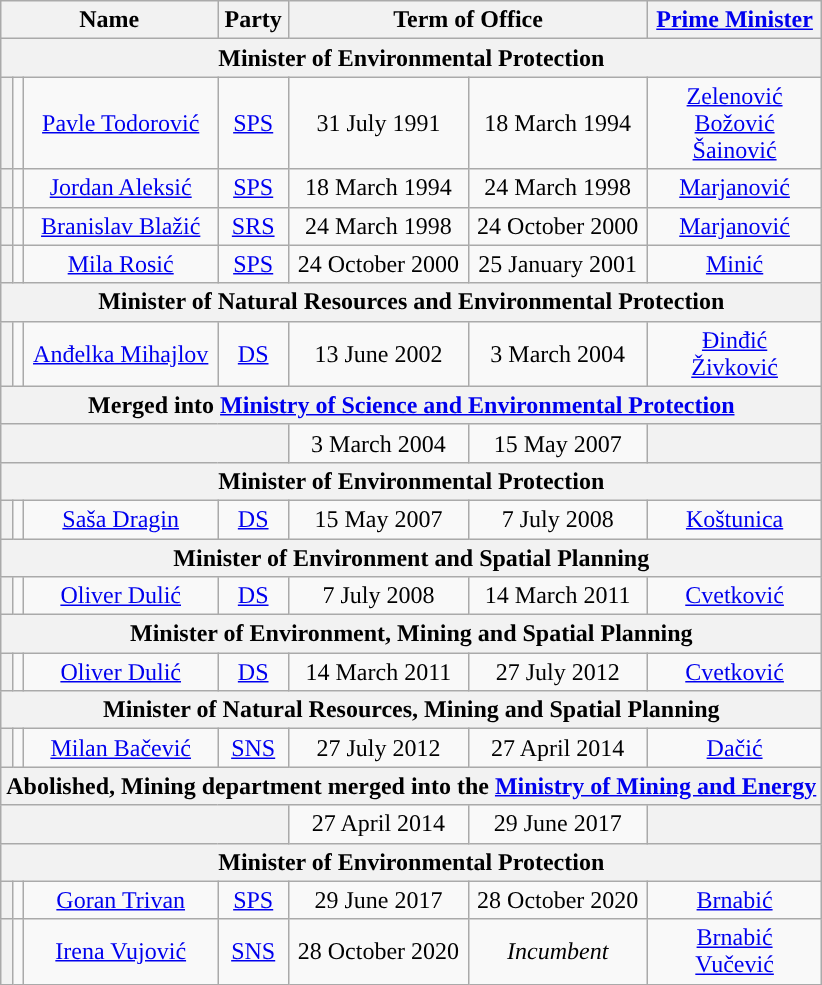<table class="wikitable" style="text-align:center;">
<tr>
<th colspan=3>Name<br></th>
<th>Party</th>
<th colspan=2>Term of Office</th>
<th><a href='#'>Prime Minister</a><br></th>
</tr>
<tr>
<th colspan="7">Minister of Environmental Protection</th>
</tr>
<tr>
<th style="background:"></th>
<td></td>
<td><a href='#'>Pavle Todorović</a><br></td>
<td><a href='#'>SPS</a></td>
<td>31 July 1991</td>
<td>18 March 1994</td>
<td><a href='#'>Zelenović</a> <br><a href='#'>Božović</a> <br><a href='#'>Šainović</a> </td>
</tr>
<tr>
<th style="background:"></th>
<td></td>
<td><a href='#'>Jordan Aleksić</a><br></td>
<td><a href='#'>SPS</a></td>
<td>18 March 1994</td>
<td>24 March 1998</td>
<td><a href='#'>Marjanović</a> </td>
</tr>
<tr>
<th style="background:"></th>
<td></td>
<td><a href='#'>Branislav Blažić</a><br></td>
<td><a href='#'>SRS</a></td>
<td>24 March 1998</td>
<td>24 October 2000</td>
<td><a href='#'>Marjanović</a> </td>
</tr>
<tr>
<th style="background:"></th>
<td></td>
<td><a href='#'>Mila Rosić</a><br></td>
<td><a href='#'>SPS</a></td>
<td>24 October 2000</td>
<td>25 January 2001</td>
<td><a href='#'>Minić</a> </td>
</tr>
<tr>
<th colspan="7">Minister of Natural Resources and Environmental Protection</th>
</tr>
<tr>
<th style="background:"></th>
<td></td>
<td><a href='#'>Anđelka Mihajlov</a><br></td>
<td><a href='#'>DS</a></td>
<td>13 June 2002</td>
<td>3 March 2004</td>
<td><a href='#'>Đinđić</a> <br><a href='#'>Živković</a> </td>
</tr>
<tr>
<th colspan="7">Merged into <a href='#'>Ministry of Science and Environmental Protection</a></th>
</tr>
<tr>
<th colspan="4"></th>
<td>3 March 2004</td>
<td>15 May 2007</td>
<th></th>
</tr>
<tr>
<th colspan="7">Minister of Environmental Protection</th>
</tr>
<tr>
<th style="background:"></th>
<td></td>
<td><a href='#'>Saša Dragin</a><br></td>
<td><a href='#'>DS</a></td>
<td>15 May 2007</td>
<td>7 July 2008</td>
<td><a href='#'>Koštunica</a> </td>
</tr>
<tr>
<th colspan="7">Minister of Environment and Spatial Planning</th>
</tr>
<tr>
<th style="background:"></th>
<td></td>
<td><a href='#'>Oliver Dulić</a><br></td>
<td><a href='#'>DS</a></td>
<td>7 July 2008</td>
<td>14 March 2011</td>
<td><a href='#'>Cvetković</a> </td>
</tr>
<tr>
<th colspan="7">Minister of Environment, Mining and Spatial Planning</th>
</tr>
<tr>
<th style="background:"></th>
<td></td>
<td><a href='#'>Oliver Dulić</a><br></td>
<td><a href='#'>DS</a></td>
<td>14 March 2011</td>
<td>27 July 2012</td>
<td><a href='#'>Cvetković</a> </td>
</tr>
<tr>
<th colspan="7">Minister of Natural Resources, Mining and Spatial Planning</th>
</tr>
<tr>
<th style="background:"></th>
<td></td>
<td><a href='#'>Milan Bačević</a><br></td>
<td><a href='#'>SNS</a></td>
<td>27 July 2012</td>
<td>27 April 2014</td>
<td><a href='#'>Dačić</a> </td>
</tr>
<tr>
<th colspan="7">Abolished, Mining department merged into the <a href='#'>Ministry of Mining and Energy</a></th>
</tr>
<tr>
<th colspan="4"></th>
<td>27 April 2014</td>
<td>29 June 2017</td>
<th></th>
</tr>
<tr>
<th colspan="7">Minister of Environmental Protection</th>
</tr>
<tr>
<th style="background:"></th>
<td></td>
<td><a href='#'>Goran Trivan</a><br></td>
<td><a href='#'>SPS</a></td>
<td>29 June 2017</td>
<td>28 October 2020</td>
<td><a href='#'>Brnabić</a> </td>
</tr>
<tr>
<th style="background:"></th>
<td></td>
<td><a href='#'>Irena Vujović</a><br></td>
<td><a href='#'>SNS</a></td>
<td>28 October 2020</td>
<td><em>Incumbent</em></td>
<td><a href='#'>Brnabić</a> <br><a href='#'>Vučević</a> </td>
</tr>
</table>
